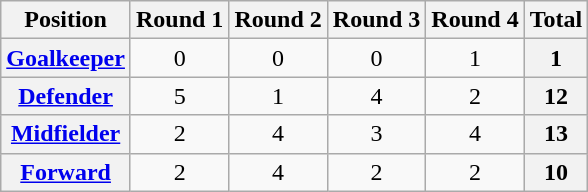<table class="wikitable sortable" style="text-align:center">
<tr>
<th>Position</th>
<th>Round 1</th>
<th>Round 2</th>
<th>Round 3</th>
<th>Round 4</th>
<th>Total</th>
</tr>
<tr>
<th><a href='#'>Goalkeeper</a></th>
<td>0</td>
<td>0</td>
<td>0</td>
<td>1</td>
<td style="background:#f2f2f2;text-align:center"><strong>1</strong></td>
</tr>
<tr>
<th><a href='#'>Defender</a></th>
<td>5</td>
<td>1</td>
<td>4</td>
<td>2</td>
<td style="background:#f2f2f2;text-align:center"><strong>12</strong></td>
</tr>
<tr>
<th><a href='#'>Midfielder</a></th>
<td>2</td>
<td>4</td>
<td>3</td>
<td>4</td>
<td style="background:#f2f2f2;text-align:center"><strong>13</strong></td>
</tr>
<tr>
<th><a href='#'>Forward</a></th>
<td>2</td>
<td>4</td>
<td>2</td>
<td>2</td>
<td style="background:#f2f2f2;text-align:center"><strong>10</strong></td>
</tr>
</table>
